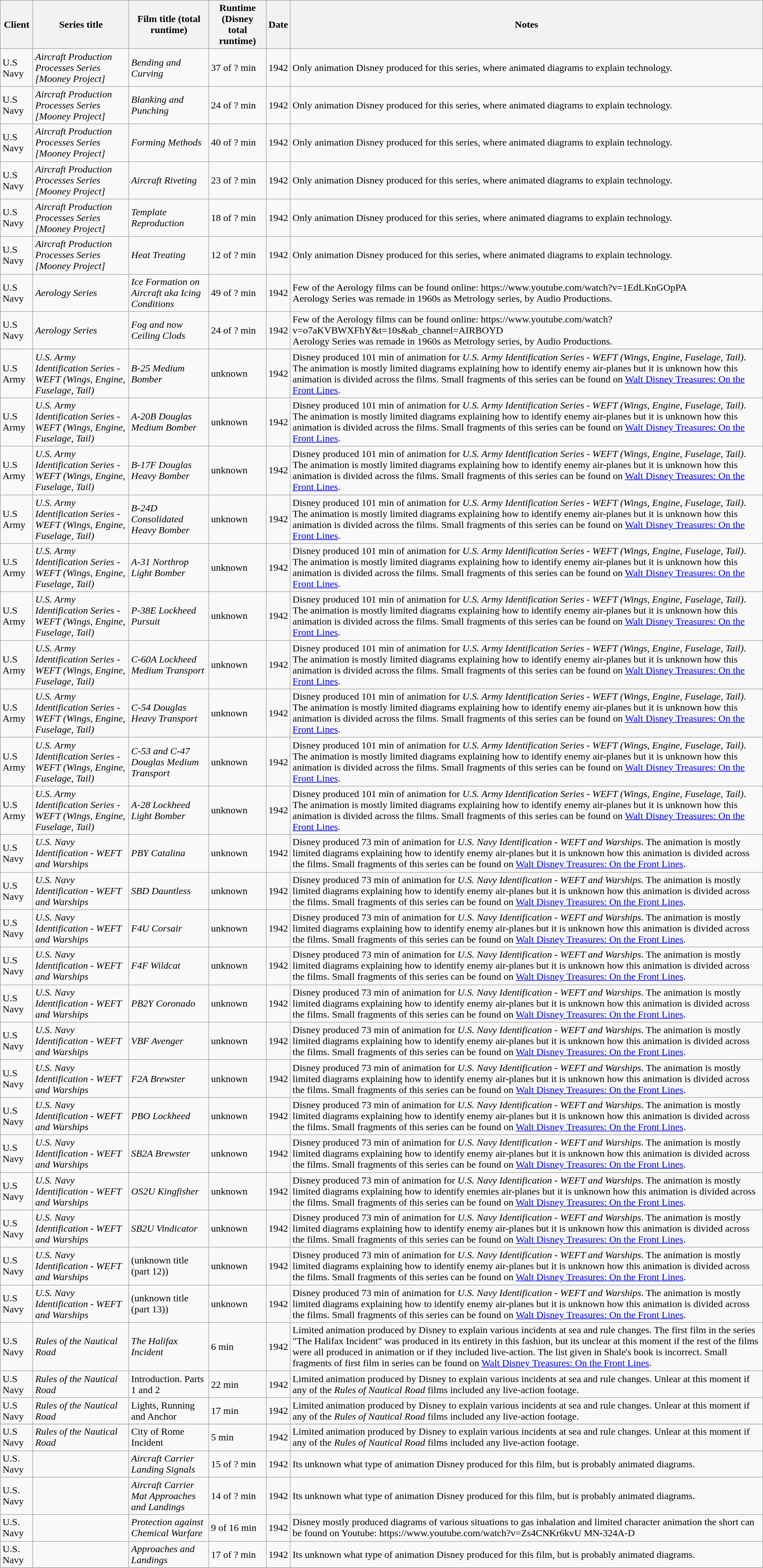<table class="wikitable sortable">
<tr>
<th>Client</th>
<th>Series title</th>
<th>Film title (total runtime)</th>
<th>Runtime (Disney total runtime)</th>
<th>Date</th>
<th>Notes</th>
</tr>
<tr>
<td>U.S Navy</td>
<td><em>Aircraft Production Processes Series [Mooney Project]</em></td>
<td><em>Bending and Curving</em></td>
<td>37 of ? min</td>
<td>1942</td>
<td>Only animation Disney produced for this series, where animated diagrams to explain technology.</td>
</tr>
<tr>
<td>U.S Navy</td>
<td><em>Aircraft Production Processes Series [Mooney Project]</em></td>
<td><em>Blanking and Punching</em></td>
<td>24 of ? min</td>
<td>1942</td>
<td>Only animation Disney produced for this series, where animated diagrams to explain technology.</td>
</tr>
<tr>
<td>U.S Navy</td>
<td><em>Aircraft Production Processes Series [Mooney Project]</em></td>
<td><em>Forming Methods</em></td>
<td>40 of ? min</td>
<td>1942</td>
<td>Only animation Disney produced for this series, where animated diagrams to explain technology.</td>
</tr>
<tr>
<td>U.S Navy</td>
<td><em>Aircraft Production Processes Series [Mooney Project]</em></td>
<td><em>Aircraft Riveting</em></td>
<td>23 of ? min</td>
<td>1942</td>
<td>Only animation Disney produced for this series, where animated diagrams to explain technology.</td>
</tr>
<tr>
<td>U.S Navy</td>
<td><em>Aircraft Production Processes Series [Mooney Project]</em></td>
<td><em>Template Reproduction</em></td>
<td>18 of ? min</td>
<td>1942</td>
<td>Only animation Disney produced for this series, where animated diagrams to explain technology.</td>
</tr>
<tr>
<td>U.S Navy</td>
<td><em>Aircraft Production Processes Series [Mooney Project]</em></td>
<td><em>Heat Treating</em></td>
<td>12 of ? min</td>
<td>1942</td>
<td>Only animation Disney produced for this series, where animated diagrams to explain technology.</td>
</tr>
<tr>
<td>U.S Navy</td>
<td><em>Aerology Series</em></td>
<td><em>Ice Formation on Aircraft aka Icing Conditions</em></td>
<td>49 of ? min</td>
<td>1942</td>
<td>Few of the Aerology films can be found online: https://www.youtube.com/watch?v=1EdLKnGOpPA<br>Aerology Series was remade in 1960s as Metrology series, by Audio Productions.</td>
</tr>
<tr>
<td>U.S Navy</td>
<td><em>Aerology Series</em></td>
<td><em>Fog and now Ceiling Clods</em></td>
<td>24 of ? min</td>
<td>1942</td>
<td>Few of the Aerology films can be found online:  https://www.youtube.com/watch?v=o7aKVBWXFhY&t=10s&ab_channel=AIRBOYD<br>Aerology Series was remade in 1960s as Metrology series, by Audio Productions.</td>
</tr>
<tr>
<td>U.S Army</td>
<td><em>U.S. Army Identification Series - WEFT (Wings, Engine, Fuselage, Tail)</em></td>
<td><em>B-25 Medium Bomber</em></td>
<td>unknown</td>
<td>1942</td>
<td>Disney produced 101 min of animation for <em>U.S. Army Identification Series - WEFT (Wings, Engine, Fuselage, Tail)</em>. The animation is mostly limited diagrams explaining how to identify enemy air-planes but it is unknown how this animation is divided across the films. Small fragments of this series can be found on <a href='#'>Walt Disney Treasures: On the Front Lines</a>.</td>
</tr>
<tr>
<td>U.S Army</td>
<td><em>U.S. Army Identification Series - WEFT (Wings, Engine, Fuselage, Tail)</em></td>
<td><em>A-20B Douglas Medium Bomber</em></td>
<td>unknown</td>
<td>1942</td>
<td>Disney produced 101 min of animation for <em>U.S. Army Identification Series - WEFT (Wings, Engine, Fuselage, Tail)</em>. The animation is mostly limited diagrams explaining how to identify enemy air-planes but it is unknown how this animation is divided across the films. Small fragments of this series can be found on <a href='#'>Walt Disney Treasures: On the Front Lines</a>.</td>
</tr>
<tr>
<td>U.S Army</td>
<td><em>U.S. Army Identification Series - WEFT (Wings, Engine, Fuselage, Tail)</em></td>
<td><em>B-17F Douglas Heavy Bomber</em></td>
<td>unknown</td>
<td>1942</td>
<td>Disney produced 101 min of animation for <em>U.S. Army Identification Series - WEFT (Wings, Engine, Fuselage, Tail)</em>. The animation is mostly limited diagrams explaining how to identify enemy air-planes but it is unknown how this animation is divided across the films. Small fragments of this series can be found on <a href='#'>Walt Disney Treasures: On the Front Lines</a>.</td>
</tr>
<tr>
<td>U.S Army</td>
<td><em>U.S. Army Identification Series - WEFT (Wings, Engine, Fuselage, Tail)</em></td>
<td><em>B-24D Consolidated Heavy Bomber</em></td>
<td>unknown</td>
<td>1942</td>
<td>Disney produced 101 min of animation for <em>U.S. Army Identification Series - WEFT (Wings, Engine, Fuselage, Tail)</em>. The animation is mostly limited diagrams explaining how to identify enemy air-planes but it is unknown how this animation is divided across the films. Small fragments of this series can be found on <a href='#'>Walt Disney Treasures: On the Front Lines</a>.</td>
</tr>
<tr>
<td>U.S Army</td>
<td><em>U.S. Army Identification Series - WEFT (Wings, Engine, Fuselage, Tail)</em></td>
<td><em>A-31 Northrop Light Bomber</em></td>
<td>unknown</td>
<td>1942</td>
<td>Disney produced 101 min of animation for <em>U.S. Army Identification Series - WEFT (Wings, Engine, Fuselage, Tail)</em>. The animation is mostly limited diagrams explaining how to identify enemy air-planes but it is unknown how this animation is divided across the films. Small fragments of this series can be found on <a href='#'>Walt Disney Treasures: On the Front Lines</a>.</td>
</tr>
<tr>
<td>U.S Army</td>
<td><em>U.S. Army Identification Series - WEFT (Wings, Engine, Fuselage, Tail)</em></td>
<td><em>P-38E Lockheed Pursuit</em></td>
<td>unknown</td>
<td>1942</td>
<td>Disney produced 101 min of animation for <em>U.S. Army Identification Series - WEFT (Wings, Engine, Fuselage, Tail)</em>. The animation is mostly limited diagrams explaining how to identify enemy air-planes but it is unknown how this animation is divided across the films. Small fragments of this series can be found on <a href='#'>Walt Disney Treasures: On the Front Lines</a>.</td>
</tr>
<tr>
<td>U.S Army</td>
<td><em>U.S. Army Identification Series - WEFT (Wings, Engine, Fuselage, Tail)</em></td>
<td><em>C-60A Lockheed Medium Transport</em></td>
<td>unknown</td>
<td>1942</td>
<td>Disney produced 101 min of animation for <em>U.S. Army Identification Series - WEFT (Wings, Engine, Fuselage, Tail)</em>. The animation is mostly limited diagrams explaining how to identify enemy air-planes but it is unknown how this animation is divided across the films. Small fragments of this series can be found on <a href='#'>Walt Disney Treasures: On the Front Lines</a>.</td>
</tr>
<tr>
<td>U.S Army</td>
<td><em>U.S. Army Identification Series - WEFT (Wings, Engine, Fuselage, Tail)</em></td>
<td><em>C-54 Douglas Heavy Transport</em></td>
<td>unknown</td>
<td>1942</td>
<td>Disney produced 101 min of animation for <em>U.S. Army Identification Series - WEFT (Wings, Engine, Fuselage, Tail)</em>. The animation is mostly limited diagrams explaining how to identify enemy air-planes but it is unknown how this animation is divided across the films. Small fragments of this series can be found on <a href='#'>Walt Disney Treasures: On the Front Lines</a>.</td>
</tr>
<tr>
<td>U.S Army</td>
<td><em>U.S. Army Identification Series - WEFT (Wings, Engine, Fuselage, Tail)</em></td>
<td><em>C-53 and C-47 Douglas Medium Transport</em></td>
<td>unknown</td>
<td>1942</td>
<td>Disney produced 101 min of animation for <em>U.S. Army Identification Series - WEFT (Wings, Engine, Fuselage, Tail)</em>. The animation is mostly limited diagrams explaining how to identify enemy air-planes but it is unknown how this animation is divided across the films. Small fragments of this series can be found on <a href='#'>Walt Disney Treasures: On the Front Lines</a>.</td>
</tr>
<tr>
<td>U.S Army</td>
<td><em>U.S. Army Identification Series - WEFT (Wings, Engine, Fuselage, Tail)</em></td>
<td><em>A-28 Lockheed Light Bomber</em></td>
<td>unknown</td>
<td>1942</td>
<td>Disney produced 101 min of animation for <em>U.S. Army Identification Series - WEFT (Wings, Engine, Fuselage, Tail)</em>. The animation is mostly limited diagrams explaining how to identify enemy air-planes but it is unknown how this animation is divided across the films. Small fragments of this series can be found on <a href='#'>Walt Disney Treasures: On the Front Lines</a>.</td>
</tr>
<tr>
<td>U.S Navy</td>
<td><em>U.S. Navy Identification - WEFT and Warships</em></td>
<td><em>PBY Catalina</em></td>
<td>unknown</td>
<td>1942</td>
<td>Disney produced 73 min of animation for <em>U.S. Navy Identification - WEFT and Warships</em>. The animation is mostly limited diagrams explaining how to identify enemy air-planes but it is unknown how this animation is divided across the films. Small fragments of this series can be found on <a href='#'>Walt Disney Treasures: On the Front Lines</a>.</td>
</tr>
<tr>
<td>U.S Navy</td>
<td><em>U.S. Navy Identification - WEFT and Warships</em></td>
<td><em>SBD Dauntless</em></td>
<td>unknown</td>
<td>1942</td>
<td>Disney produced 73 min of animation for <em>U.S. Navy Identification - WEFT and Warships</em>. The animation is mostly limited diagrams explaining how to identify enemy air-planes but it is unknown how this animation is divided across the films. Small fragments of this series can be found on <a href='#'>Walt Disney Treasures: On the Front Lines</a>.</td>
</tr>
<tr>
<td>U.S Navy</td>
<td><em>U.S. Navy Identification - WEFT and Warships</em></td>
<td><em>F4U Corsair</em></td>
<td>unknown</td>
<td>1942</td>
<td>Disney produced 73 min of animation for <em>U.S. Navy Identification - WEFT and Warships</em>. The animation is mostly limited diagrams explaining how to identify enemy air-planes but it is unknown how this animation is divided across the films. Small fragments of this series can be found on <a href='#'>Walt Disney Treasures: On the Front Lines</a>.</td>
</tr>
<tr>
<td>U.S Navy</td>
<td><em>U.S. Navy Identification - WEFT and Warships</em></td>
<td><em>F4F Wildcat</em></td>
<td>unknown</td>
<td>1942</td>
<td>Disney produced 73 min of animation for <em>U.S. Navy Identification - WEFT and Warships</em>. The animation is mostly limited diagrams explaining how to identify enemy air-planes but it is unknown how this animation is divided across the films. Small fragments of this series can be found on <a href='#'>Walt Disney Treasures: On the Front Lines</a>.</td>
</tr>
<tr>
<td>U.S Navy</td>
<td><em>U.S. Navy Identification - WEFT and Warships</em></td>
<td><em>PB2Y Coronado</em></td>
<td>unknown</td>
<td>1942</td>
<td>Disney produced 73 min of animation for <em>U.S. Navy Identification - WEFT and Warships</em>. The animation is mostly limited diagrams explaining how to identify enemy air-planes but it is unknown how this animation is divided across the films. Small fragments of this series can be found on <a href='#'>Walt Disney Treasures: On the Front Lines</a>.</td>
</tr>
<tr>
<td>U.S Navy</td>
<td><em>U.S. Navy Identification - WEFT and Warships</em></td>
<td><em>VBF Avenger</em></td>
<td>unknown</td>
<td>1942</td>
<td>Disney produced 73 min of animation for <em>U.S. Navy Identification - WEFT and Warships</em>. The animation is mostly limited diagrams explaining how to identify enemy air-planes but it is unknown how this animation is divided across the films. Small fragments of this series can be found on <a href='#'>Walt Disney Treasures: On the Front Lines</a>.</td>
</tr>
<tr>
<td>U.S Navy</td>
<td><em>U.S. Navy Identification - WEFT and Warships</em></td>
<td><em>F2A Brewster</em></td>
<td>unknown</td>
<td>1942</td>
<td>Disney produced 73 min of animation for <em>U.S. Navy Identification - WEFT and Warships</em>. The animation is mostly limited diagrams explaining how to identify enemy air-planes but it is unknown how this animation is divided across the films. Small fragments of this series can be found on <a href='#'>Walt Disney Treasures: On the Front Lines</a>.</td>
</tr>
<tr>
<td>U.S Navy</td>
<td><em>U.S. Navy Identification - WEFT and Warships</em></td>
<td><em>PBO Lockheed</em></td>
<td>unknown</td>
<td>1942</td>
<td>Disney produced 73 min of animation for <em>U.S. Navy Identification - WEFT and Warships</em>. The animation is mostly limited diagrams explaining how to identify enemy air-planes but it is unknown how this animation is divided across the films. Small fragments of this series can be found on <a href='#'>Walt Disney Treasures: On the Front Lines</a>.</td>
</tr>
<tr>
<td>U.S Navy</td>
<td><em>U.S. Navy Identification - WEFT and Warships</em></td>
<td><em>SB2A Brewster</em></td>
<td>unknown</td>
<td>1942</td>
<td>Disney produced 73 min of animation for <em>U.S. Navy Identification - WEFT and Warships</em>. The animation is mostly limited diagrams explaining how to identify enemy air-planes but it is unknown how this animation is divided across the films. Small fragments of this series can be found on <a href='#'>Walt Disney Treasures: On the Front Lines</a>.</td>
</tr>
<tr>
<td>U.S Navy</td>
<td><em>U.S. Navy Identification - WEFT and Warships</em></td>
<td><em>OS2U Kingfisher</em></td>
<td>unknown</td>
<td>1942</td>
<td>Disney produced 73 min of animation for <em>U.S. Navy Identification - WEFT and Warships</em>. The animation is mostly limited diagrams explaining how to identify enemies air-planes but it is unknown how this animation is divided across the films. Small fragments of this series can be found on <a href='#'>Walt Disney Treasures: On the Front Lines</a>.</td>
</tr>
<tr>
<td>U.S Navy</td>
<td><em>U.S. Navy Identification - WEFT and Warships</em></td>
<td><em>SB2U Vindicator</em></td>
<td>unknown</td>
<td>1942</td>
<td>Disney produced 73 min of animation for <em>U.S. Navy Identification - WEFT and Warships</em>. The animation is mostly limited diagrams explaining how to identify enemy air-planes but it is unknown how this animation is divided across the films. Small fragments of this series can be found on <a href='#'>Walt Disney Treasures: On the Front Lines</a>.</td>
</tr>
<tr>
<td>U.S Navy</td>
<td><em>U.S. Navy Identification - WEFT and Warships</em></td>
<td>(unknown title (part 12))</td>
<td>unknown</td>
<td>1942</td>
<td>Disney produced 73 min of animation for <em>U.S. Navy Identification - WEFT and Warships</em>. The animation is mostly limited diagrams explaining how to identify enemy air-planes but it is unknown how this animation is divided across the films. Small fragments of this series can be found on <a href='#'>Walt Disney Treasures: On the Front Lines</a>.</td>
</tr>
<tr>
<td>U.S Navy</td>
<td><em>U.S. Navy Identification - WEFT and Warships</em></td>
<td>(unknown title (part 13))</td>
<td>unknown</td>
<td>1942</td>
<td>Disney produced 73 min of animation for <em>U.S. Navy Identification - WEFT and Warships</em>. The animation is mostly limited diagrams explaining how to identify enemy air-planes but it is unknown how this animation is divided across the films. Small fragments of this series can be found on <a href='#'>Walt Disney Treasures: On the Front Lines</a>.</td>
</tr>
<tr>
<td>U.S Navy</td>
<td><em>Rules of the Nautical Road</em></td>
<td><em>The Halifax Incident</em></td>
<td>6 min</td>
<td>1942</td>
<td>Limited animation produced by Disney to explain various incidents at sea and rule changes. The first film in the series "The Halifax Incident" was produced in its entirety in this fashion, but its unclear at this moment if the rest of the films were all produced in animation or if they included live-action. The list given in Shale's book is incorrect. Small fragments of first film in series can be found on <a href='#'>Walt Disney Treasures: On the Front Lines</a>.</td>
</tr>
<tr>
<td>U.S Navy</td>
<td><em>Rules of the Nautical Road</em></td>
<td>Introduction. Parts 1 and 2</td>
<td>22 min</td>
<td>1942</td>
<td>Limited animation produced by Disney to explain various incidents at sea and rule changes. Unlear at this moment if any of the <em>Rules of Nautical Road</em> films included any live-action footage.</td>
</tr>
<tr>
<td>U.S Navy</td>
<td><em>Rules of the Nautical Road</em></td>
<td>Lights, Running and Anchor</td>
<td>17 min</td>
<td>1942</td>
<td>Limited animation produced by Disney to explain various incidents at sea and rule changes. Unlear at this moment if any of the <em>Rules of Nautical Road</em> films included any live-action footage.</td>
</tr>
<tr>
</tr>
<tr>
<td>U.S Navy</td>
<td><em>Rules of the Nautical Road</em></td>
<td>City of Rome Incident</td>
<td>5 min</td>
<td>1942</td>
<td>Limited animation produced by Disney to explain various incidents at sea and rule changes. Unlear at this moment if any of the <em>Rules of Nautical Road</em> films included any live-action footage.</td>
</tr>
<tr>
<td>U.S. Navy</td>
<td></td>
<td><em>Aircraft Carrier Landing Signals</em></td>
<td>15 of ? min</td>
<td>1942</td>
<td>Its unknown what type of animation Disney produced for this film, but is probably animated diagrams.</td>
</tr>
<tr>
<td>U.S. Navy</td>
<td></td>
<td><em>Aircraft Carrier Mat Approaches and Landings</em></td>
<td>14 of ? min</td>
<td>1942</td>
<td>Its unknown what type of animation Disney produced for this film, but is probably animated diagrams.</td>
</tr>
<tr>
<td>U.S. Navy</td>
<td></td>
<td><em>Protection against Chemical Warfare</em></td>
<td>9 of 16 min</td>
<td>1942</td>
<td>Disney mostly produced diagrams of various situations to gas inhalation and limited character animation the short can be found on Youtube: https://www.youtube.com/watch?v=Zs4CNKr6kvU MN-324A-D</td>
</tr>
<tr>
<td>U.S. Navy</td>
<td></td>
<td><em>Approaches and Landings</em></td>
<td>17 of ? min</td>
<td>1942</td>
<td>Its unknown what type of animation Disney produced for this film, but is probably animated diagrams.</td>
</tr>
<tr>
</tr>
</table>
